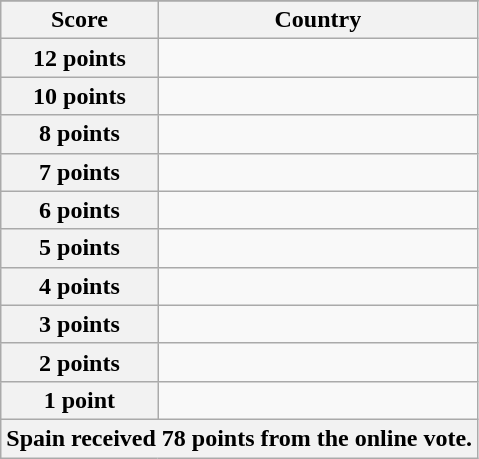<table class="wikitable">
<tr>
</tr>
<tr>
<th scope="col" width="33%">Score</th>
<th scope="col">Country</th>
</tr>
<tr>
<th scope="row">12 points</th>
<td></td>
</tr>
<tr>
<th scope="row">10 points</th>
<td></td>
</tr>
<tr>
<th scope="row">8 points</th>
<td></td>
</tr>
<tr>
<th scope="row">7 points</th>
<td></td>
</tr>
<tr>
<th scope="row">6 points</th>
<td></td>
</tr>
<tr>
<th scope="row">5 points</th>
<td></td>
</tr>
<tr>
<th scope="row">4 points</th>
<td></td>
</tr>
<tr>
<th scope="row">3 points</th>
<td></td>
</tr>
<tr>
<th scope="row">2 points</th>
<td></td>
</tr>
<tr>
<th scope="row">1 point</th>
<td></td>
</tr>
<tr>
<th colspan="2">Spain received 78 points from the online vote.</th>
</tr>
</table>
